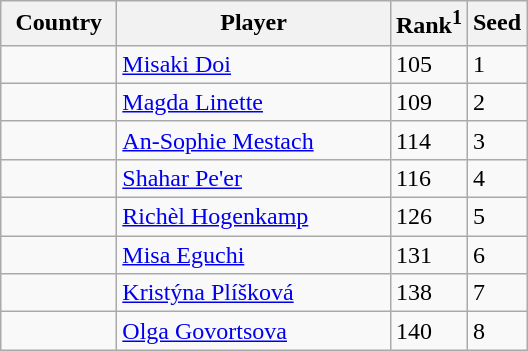<table class="sortable wikitable">
<tr>
<th width="70">Country</th>
<th width="175">Player</th>
<th>Rank<sup>1</sup></th>
<th>Seed</th>
</tr>
<tr>
<td></td>
<td><a href='#'>Misaki Doi</a></td>
<td>105</td>
<td>1</td>
</tr>
<tr>
<td></td>
<td><a href='#'>Magda Linette</a></td>
<td>109</td>
<td>2</td>
</tr>
<tr>
<td></td>
<td><a href='#'>An-Sophie Mestach</a></td>
<td>114</td>
<td>3</td>
</tr>
<tr>
<td></td>
<td><a href='#'>Shahar Pe'er</a></td>
<td>116</td>
<td>4</td>
</tr>
<tr>
<td></td>
<td><a href='#'>Richèl Hogenkamp</a></td>
<td>126</td>
<td>5</td>
</tr>
<tr>
<td></td>
<td><a href='#'>Misa Eguchi</a></td>
<td>131</td>
<td>6</td>
</tr>
<tr>
<td></td>
<td><a href='#'>Kristýna Plíšková</a></td>
<td>138</td>
<td>7</td>
</tr>
<tr>
<td></td>
<td><a href='#'>Olga Govortsova</a></td>
<td>140</td>
<td>8</td>
</tr>
</table>
